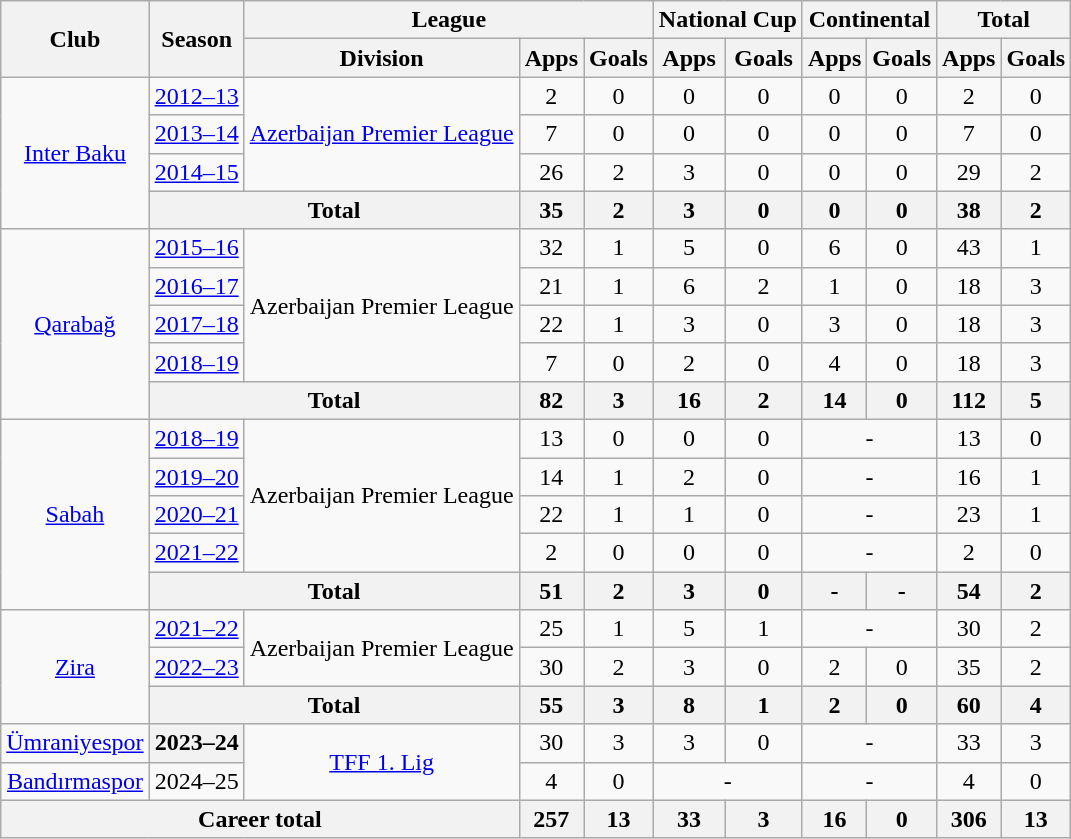<table class="wikitable" style="text-align: center;">
<tr>
<th rowspan="2">Club</th>
<th rowspan="2">Season</th>
<th colspan="3">League</th>
<th colspan="2">National Cup</th>
<th colspan="2">Continental</th>
<th colspan="2">Total</th>
</tr>
<tr>
<th>Division</th>
<th>Apps</th>
<th>Goals</th>
<th>Apps</th>
<th>Goals</th>
<th>Apps</th>
<th>Goals</th>
<th>Apps</th>
<th>Goals</th>
</tr>
<tr>
<td rowspan="4" valign="center"><a href='#'>Inter Baku</a></td>
<td><a href='#'>2012–13</a></td>
<td rowspan="3" valign="center"><a href='#'>Azerbaijan Premier League</a></td>
<td>2</td>
<td>0</td>
<td>0</td>
<td>0</td>
<td>0</td>
<td>0</td>
<td>2</td>
<td>0</td>
</tr>
<tr>
<td><a href='#'>2013–14</a></td>
<td>7</td>
<td>0</td>
<td>0</td>
<td>0</td>
<td>0</td>
<td>0</td>
<td>7</td>
<td>0</td>
</tr>
<tr>
<td><a href='#'>2014–15</a></td>
<td>26</td>
<td>2</td>
<td>3</td>
<td>0</td>
<td>0</td>
<td>0</td>
<td>29</td>
<td>2</td>
</tr>
<tr>
<th colspan="2">Total</th>
<th>35</th>
<th>2</th>
<th>3</th>
<th>0</th>
<th>0</th>
<th>0</th>
<th>38</th>
<th>2</th>
</tr>
<tr>
<td rowspan="5" valign="center"><a href='#'>Qarabağ</a></td>
<td><a href='#'>2015–16</a></td>
<td rowspan="4" valign="center">Azerbaijan Premier League</td>
<td>32</td>
<td>1</td>
<td>5</td>
<td>0</td>
<td>6</td>
<td>0</td>
<td>43</td>
<td>1</td>
</tr>
<tr>
<td><a href='#'>2016–17</a></td>
<td>21</td>
<td>1</td>
<td>6</td>
<td>2</td>
<td>1</td>
<td>0</td>
<td>18</td>
<td>3</td>
</tr>
<tr>
<td><a href='#'>2017–18</a></td>
<td>22</td>
<td>1</td>
<td>3</td>
<td>0</td>
<td>3</td>
<td>0</td>
<td>18</td>
<td>3</td>
</tr>
<tr>
<td><a href='#'>2018–19</a></td>
<td>7</td>
<td>0</td>
<td>2</td>
<td>0</td>
<td>4</td>
<td>0</td>
<td>18</td>
<td>3</td>
</tr>
<tr>
<th colspan="2">Total</th>
<th>82</th>
<th>3</th>
<th>16</th>
<th>2</th>
<th>14</th>
<th>0</th>
<th>112</th>
<th>5</th>
</tr>
<tr>
<td rowspan="5" valign="center"><a href='#'>Sabah</a></td>
<td><a href='#'>2018–19</a></td>
<td rowspan="4" valign="center">Azerbaijan Premier League</td>
<td>13</td>
<td>0</td>
<td>0</td>
<td>0</td>
<td colspan="2">-</td>
<td>13</td>
<td>0</td>
</tr>
<tr>
<td><a href='#'>2019–20</a></td>
<td>14</td>
<td>1</td>
<td>2</td>
<td>0</td>
<td colspan="2">-</td>
<td>16</td>
<td>1</td>
</tr>
<tr>
<td><a href='#'>2020–21</a></td>
<td>22</td>
<td>1</td>
<td>1</td>
<td>0</td>
<td colspan="2">-</td>
<td>23</td>
<td>1</td>
</tr>
<tr>
<td><a href='#'>2021–22</a></td>
<td>2</td>
<td>0</td>
<td>0</td>
<td>0</td>
<td colspan="2">-</td>
<td>2</td>
<td>0</td>
</tr>
<tr>
<th colspan="2">Total</th>
<th>51</th>
<th>2</th>
<th>3</th>
<th>0</th>
<th>-</th>
<th>-</th>
<th>54</th>
<th>2</th>
</tr>
<tr>
<td rowspan="3" valign="center"><a href='#'>Zira</a></td>
<td><a href='#'>2021–22</a></td>
<td rowspan="2" valign="center">Azerbaijan Premier League</td>
<td>25</td>
<td>1</td>
<td>5</td>
<td>1</td>
<td colspan="2">-</td>
<td>30</td>
<td>2</td>
</tr>
<tr>
<td><a href='#'>2022–23</a></td>
<td>30</td>
<td>2</td>
<td>3</td>
<td>0</td>
<td>2</td>
<td>0</td>
<td>35</td>
<td>2</td>
</tr>
<tr>
<th colspan="2">Total</th>
<th>55</th>
<th>3</th>
<th>8</th>
<th>1</th>
<th>2</th>
<th>0</th>
<th>60</th>
<th>4</th>
</tr>
<tr>
<td><a href='#'>Ümraniyespor</a></td>
<th>2023–24</th>
<td rowspan="2"><a href='#'>TFF 1. Lig</a></td>
<td>30</td>
<td>3</td>
<td>3</td>
<td>0</td>
<td colspan="2">-</td>
<td>33</td>
<td>3</td>
</tr>
<tr>
<td><a href='#'>Bandırmaspor</a></td>
<td>2024–25</td>
<td>4</td>
<td>0</td>
<td colspan="2">-</td>
<td colspan="2">-</td>
<td>4</td>
<td>0</td>
</tr>
<tr>
<th colspan="3">Career total</th>
<th>257</th>
<th>13</th>
<th>33</th>
<th>3</th>
<th>16</th>
<th>0</th>
<th>306</th>
<th>13</th>
</tr>
</table>
